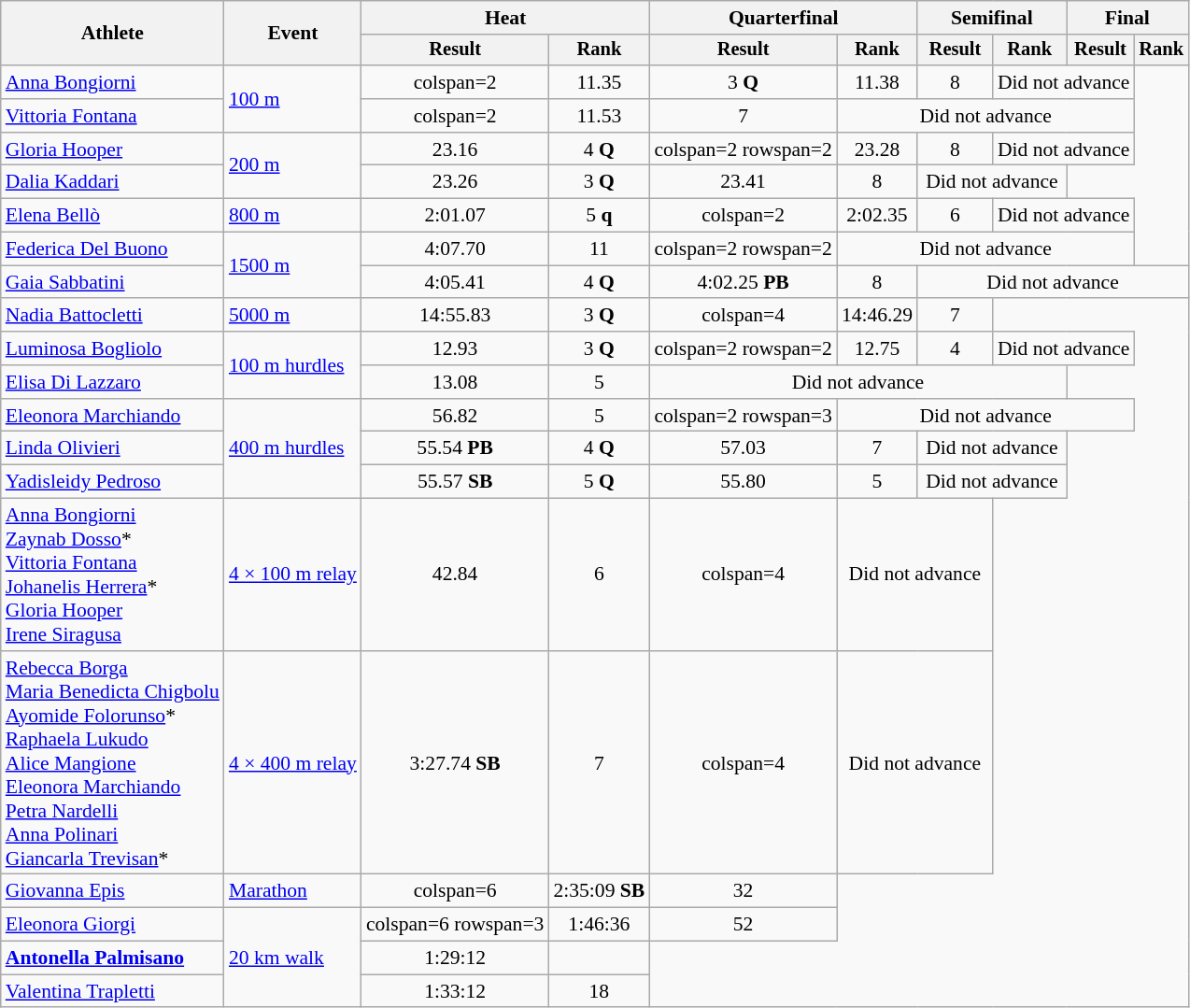<table class="wikitable" style="font-size:90%">
<tr>
<th rowspan="2">Athlete</th>
<th rowspan="2">Event</th>
<th colspan="2">Heat</th>
<th colspan="2">Quarterfinal</th>
<th colspan="2">Semifinal</th>
<th colspan="2">Final</th>
</tr>
<tr style="font-size:95%">
<th>Result</th>
<th>Rank</th>
<th>Result</th>
<th>Rank</th>
<th>Result</th>
<th>Rank</th>
<th>Result</th>
<th>Rank</th>
</tr>
<tr align=center>
<td align="left"><a href='#'>Anna Bongiorni</a></td>
<td align="left" rowspan=2><a href='#'>100 m</a></td>
<td>colspan=2 </td>
<td>11.35</td>
<td>3 <strong>Q</strong></td>
<td>11.38</td>
<td>8</td>
<td colspan=2>Did not advance</td>
</tr>
<tr align=center>
<td align="left"><a href='#'>Vittoria Fontana</a></td>
<td>colspan=2 </td>
<td>11.53</td>
<td>7</td>
<td colspan="4">Did not advance</td>
</tr>
<tr align=center>
<td align="left"><a href='#'>Gloria Hooper</a></td>
<td align="left" rowspan=2><a href='#'>200 m</a></td>
<td>23.16</td>
<td>4 <strong>Q</strong></td>
<td>colspan=2 rowspan=2 </td>
<td>23.28</td>
<td>8</td>
<td colspan="2">Did not advance</td>
</tr>
<tr align=center>
<td align="left"><a href='#'>Dalia Kaddari</a></td>
<td>23.26</td>
<td>3 <strong>Q</strong></td>
<td>23.41</td>
<td>8</td>
<td colspan="2">Did not advance</td>
</tr>
<tr align=center>
<td align="left"><a href='#'>Elena Bellò</a></td>
<td align="left"><a href='#'>800 m</a></td>
<td>2:01.07</td>
<td>5 <strong>q</strong></td>
<td>colspan=2 </td>
<td>2:02.35</td>
<td>6</td>
<td colspan=2>Did not advance</td>
</tr>
<tr align=center>
<td align="left"><a href='#'>Federica Del Buono</a></td>
<td align="left" rowspan=2><a href='#'>1500 m</a></td>
<td>4:07.70</td>
<td>11</td>
<td>colspan=2 rowspan=2 </td>
<td colspan=4>Did not advance</td>
</tr>
<tr align=center>
<td align="left"><a href='#'>Gaia Sabbatini</a></td>
<td>4:05.41</td>
<td>4 <strong>Q</strong></td>
<td>4:02.25 <strong>PB</strong></td>
<td>8</td>
<td colspan=4>Did not advance</td>
</tr>
<tr align=center>
<td align="left"><a href='#'>Nadia Battocletti</a></td>
<td align="left"><a href='#'>5000 m</a></td>
<td>14:55.83</td>
<td>3 <strong>Q</strong></td>
<td>colspan=4 </td>
<td>14:46.29</td>
<td>7</td>
</tr>
<tr align=center>
<td align="left"><a href='#'>Luminosa Bogliolo</a></td>
<td align="left" rowspan=2><a href='#'>100 m hurdles</a></td>
<td>12.93</td>
<td>3 <strong>Q</strong></td>
<td>colspan=2 rowspan=2 </td>
<td>12.75 <strong></strong></td>
<td>4</td>
<td colspan=2>Did not advance</td>
</tr>
<tr align=center>
<td align="left"><a href='#'>Elisa Di Lazzaro</a></td>
<td>13.08</td>
<td>5</td>
<td colspan=4>Did not advance</td>
</tr>
<tr align=center>
<td align="left"><a href='#'>Eleonora Marchiando</a></td>
<td align="left" rowspan=3><a href='#'>400 m hurdles</a></td>
<td>56.82</td>
<td>5</td>
<td>colspan=2 rowspan=3 </td>
<td colspan="4">Did not advance</td>
</tr>
<tr align=center>
<td align="left"><a href='#'>Linda Olivieri</a></td>
<td>55.54 <strong>PB</strong></td>
<td>4 <strong>Q</strong></td>
<td>57.03</td>
<td>7</td>
<td colspan="2">Did not advance</td>
</tr>
<tr align=center>
<td align="left"><a href='#'>Yadisleidy Pedroso</a></td>
<td>55.57 <strong>SB</strong></td>
<td>5 <strong>Q</strong></td>
<td>55.80</td>
<td>5</td>
<td colspan="2">Did not advance</td>
</tr>
<tr align=center>
<td align=left><a href='#'>Anna Bongiorni</a><br><a href='#'>Zaynab Dosso</a>*<br><a href='#'>Vittoria Fontana</a><br><a href='#'>Johanelis Herrera</a>*<br><a href='#'>Gloria Hooper</a><br><a href='#'>Irene Siragusa</a></td>
<td align=left><a href='#'>4 × 100 m relay</a></td>
<td>42.84 <strong></strong></td>
<td>6</td>
<td>colspan=4 </td>
<td colspan="2">Did not advance</td>
</tr>
<tr align=center>
<td align=left><a href='#'>Rebecca Borga</a><br><a href='#'>Maria Benedicta Chigbolu</a><br><a href='#'>Ayomide Folorunso</a>*<br><a href='#'>Raphaela Lukudo</a><br><a href='#'>Alice Mangione</a><br><a href='#'>Eleonora Marchiando</a><br><a href='#'>Petra Nardelli</a><br><a href='#'>Anna Polinari</a><br><a href='#'>Giancarla Trevisan</a>*</td>
<td align=left><a href='#'>4 × 400 m relay</a></td>
<td>3:27.74 <strong>SB</strong></td>
<td>7</td>
<td>colspan=4 </td>
<td colspan="2">Did not advance</td>
</tr>
<tr align=center>
<td align="left"><a href='#'>Giovanna Epis</a></td>
<td align="left"><a href='#'>Marathon</a></td>
<td>colspan=6 </td>
<td>2:35:09 <strong>SB</strong></td>
<td>32</td>
</tr>
<tr align=center>
<td align="left"><a href='#'>Eleonora Giorgi</a></td>
<td align="left" rowspan=3><a href='#'>20 km walk</a></td>
<td>colspan=6 rowspan=3 </td>
<td>1:46:36</td>
<td>52</td>
</tr>
<tr align=center>
<td align="left"><strong><a href='#'>Antonella Palmisano</a></strong></td>
<td>1:29:12</td>
<td></td>
</tr>
<tr align=center>
<td align="left"><a href='#'>Valentina Trapletti</a></td>
<td>1:33:12</td>
<td>18</td>
</tr>
</table>
